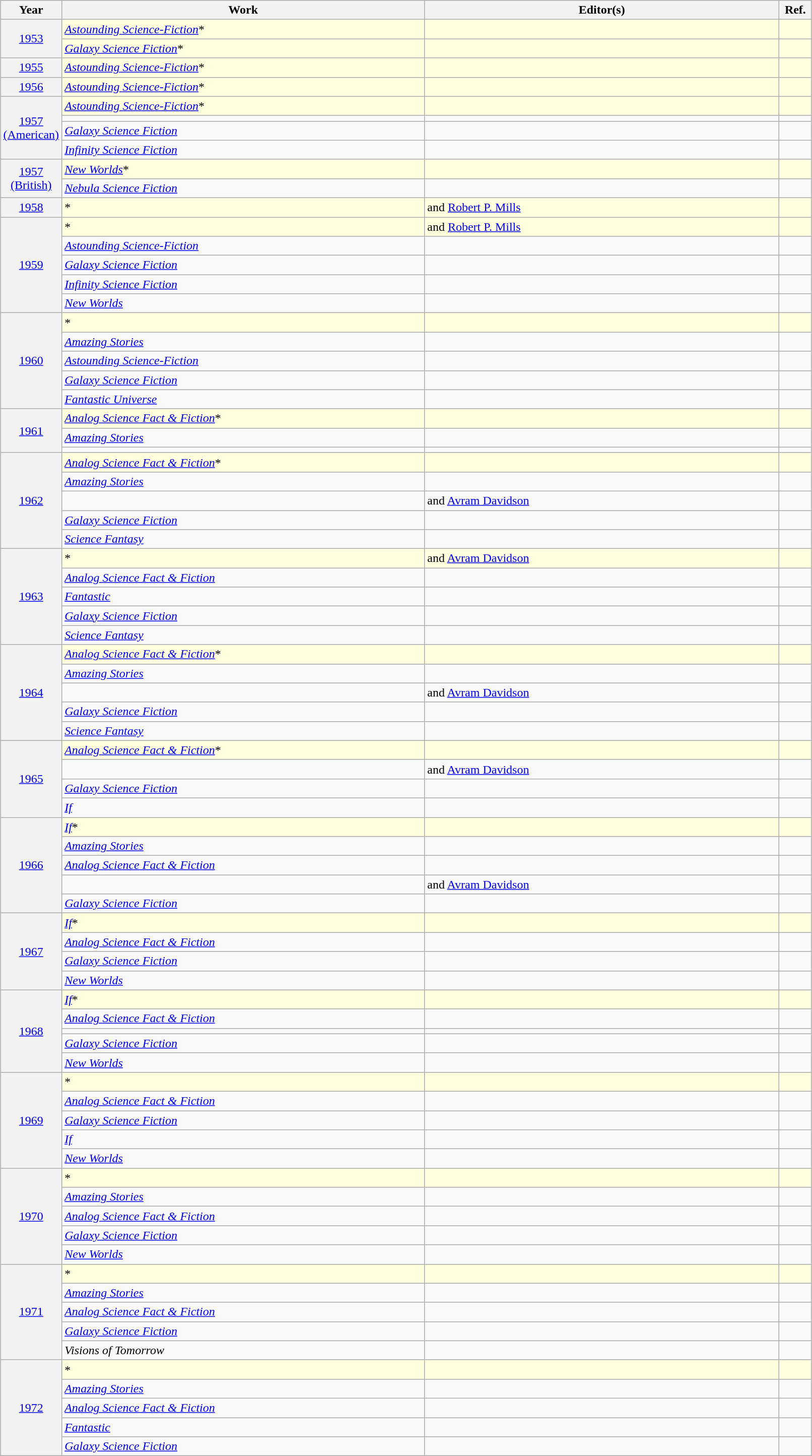<table class="sortable wikitable" width="85%" cellpadding="5" style="margin: 1em auto 1em auto">
<tr>
<th width="7%" scope="col">Year</th>
<th width="45%" scope="col">Work</th>
<th width="44%" scope="col">Editor(s)</th>
<th width="4%" scope="col" class="unsortable">Ref.</th>
</tr>
<tr style="background:lightyellow;">
<th scope="row" align="center" rowspan="2" style="font-weight:normal;"><a href='#'>1953</a></th>
<td><em><a href='#'>Astounding Science-Fiction</a></em>*</td>
<td></td>
<td align="center"></td>
</tr>
<tr style="background:lightyellow;">
<td><em><a href='#'>Galaxy Science Fiction</a></em>*</td>
<td></td>
<td align="center"></td>
</tr>
<tr style="background:lightyellow;">
<th scope="row" align="center" style="font-weight:normal;"><a href='#'>1955</a></th>
<td><em><a href='#'>Astounding Science-Fiction</a></em>*</td>
<td></td>
<td align="center"></td>
</tr>
<tr style="background:lightyellow;">
<th scope="row" align="center" style="font-weight:normal;"><a href='#'>1956</a></th>
<td><em><a href='#'>Astounding Science-Fiction</a></em>*</td>
<td></td>
<td align="center"></td>
</tr>
<tr style="background:lightyellow;">
<th scope="rowgroup" align="center" rowspan="4" style="font-weight:normal;"><a href='#'>1957<br>(American)</a></th>
<td><em><a href='#'>Astounding Science-Fiction</a></em>*</td>
<td></td>
<td align="center"></td>
</tr>
<tr>
<td></td>
<td></td>
<td align="center"></td>
</tr>
<tr>
<td><em><a href='#'>Galaxy Science Fiction</a></em></td>
<td></td>
<td align="center"></td>
</tr>
<tr>
<td><em><a href='#'>Infinity Science Fiction</a></em></td>
<td></td>
<td align="center"></td>
</tr>
<tr style="background:lightyellow;">
<th scope="rowgroup" align="center" rowspan="2" style="font-weight:normal;"><a href='#'>1957<br>(British)</a></th>
<td><em><a href='#'>New Worlds</a></em>*</td>
<td></td>
<td align="center"></td>
</tr>
<tr>
<td><em><a href='#'>Nebula Science Fiction</a></em></td>
<td></td>
<td align="center"></td>
</tr>
<tr style="background:lightyellow;">
<th scope="row" align="center" style="font-weight:normal;"><a href='#'>1958</a></th>
<td>*</td>
<td> and <a href='#'>Robert P. Mills</a></td>
<td align="center"></td>
</tr>
<tr style="background:lightyellow;">
<th scope="rowgroup" align="center" rowspan="5" style="font-weight:normal;"><a href='#'>1959</a></th>
<td>*</td>
<td> and <a href='#'>Robert P. Mills</a></td>
<td align="center"></td>
</tr>
<tr>
<td><em><a href='#'>Astounding Science-Fiction</a></em></td>
<td></td>
<td align="center"></td>
</tr>
<tr>
<td><em><a href='#'>Galaxy Science Fiction</a></em></td>
<td></td>
<td align="center"></td>
</tr>
<tr>
<td><em><a href='#'>Infinity Science Fiction</a></em></td>
<td></td>
<td align="center"></td>
</tr>
<tr>
<td><em><a href='#'>New Worlds</a></em></td>
<td></td>
<td align="center"></td>
</tr>
<tr style="background:lightyellow;">
<th scope="rowgroup" align="center" rowspan="5" style="font-weight:normal;"><a href='#'>1960</a></th>
<td>*</td>
<td></td>
<td align="center"></td>
</tr>
<tr>
<td><em><a href='#'>Amazing Stories</a></em></td>
<td></td>
<td align="center"></td>
</tr>
<tr>
<td><em><a href='#'>Astounding Science-Fiction</a></em></td>
<td></td>
<td align="center"></td>
</tr>
<tr>
<td><em><a href='#'>Galaxy Science Fiction</a></em></td>
<td></td>
<td align="center"></td>
</tr>
<tr>
<td><em><a href='#'>Fantastic Universe</a></em></td>
<td></td>
<td align="center"></td>
</tr>
<tr style="background:lightyellow;">
<th scope="rowgroup" align="center" rowspan="3" style="font-weight:normal;"><a href='#'>1961</a></th>
<td><em><a href='#'>Analog Science Fact & Fiction</a></em>*</td>
<td></td>
<td align="center"></td>
</tr>
<tr>
<td><em><a href='#'>Amazing Stories</a></em></td>
<td></td>
<td align="center"></td>
</tr>
<tr>
<td></td>
<td></td>
<td align="center"></td>
</tr>
<tr style="background:lightyellow;">
<th scope="rowgroup" align="center" rowspan="5" style="font-weight:normal;"><a href='#'>1962</a></th>
<td><em><a href='#'>Analog Science Fact & Fiction</a></em>*</td>
<td></td>
<td align="center"></td>
</tr>
<tr>
<td><em><a href='#'>Amazing Stories</a></em></td>
<td></td>
<td align="center"></td>
</tr>
<tr>
<td></td>
<td> and <a href='#'>Avram Davidson</a></td>
<td align="center"></td>
</tr>
<tr>
<td><em><a href='#'>Galaxy Science Fiction</a></em></td>
<td></td>
<td align="center"></td>
</tr>
<tr>
<td><em><a href='#'>Science Fantasy</a></em></td>
<td></td>
<td align="center"></td>
</tr>
<tr style="background:lightyellow;">
<th scope="rowgroup" align="center" rowspan="5" style="font-weight:normal;"><a href='#'>1963</a></th>
<td>*</td>
<td> and <a href='#'>Avram Davidson</a></td>
<td align="center"></td>
</tr>
<tr>
<td><em><a href='#'>Analog Science Fact & Fiction</a></em></td>
<td></td>
<td align="center"></td>
</tr>
<tr>
<td><em><a href='#'>Fantastic</a></em></td>
<td></td>
<td align="center"></td>
</tr>
<tr>
<td><em><a href='#'>Galaxy Science Fiction</a></em></td>
<td></td>
<td align="center"></td>
</tr>
<tr>
<td><em><a href='#'>Science Fantasy</a></em></td>
<td></td>
<td align="center"></td>
</tr>
<tr style="background:lightyellow;">
<th scope="rowgroup" align="center" rowspan="5" style="font-weight:normal;"><a href='#'>1964</a></th>
<td><em><a href='#'>Analog Science Fact & Fiction</a></em>*</td>
<td></td>
<td align="center"></td>
</tr>
<tr>
<td><em><a href='#'>Amazing Stories</a></em></td>
<td></td>
<td align="center"></td>
</tr>
<tr>
<td></td>
<td> and <a href='#'>Avram Davidson</a></td>
<td align="center"></td>
</tr>
<tr>
<td><em><a href='#'>Galaxy Science Fiction</a></em></td>
<td></td>
<td align="center"></td>
</tr>
<tr>
<td><em><a href='#'>Science Fantasy</a></em></td>
<td></td>
<td align="center"></td>
</tr>
<tr style="background:lightyellow;">
<th scope="rowgroup" align="center" rowspan="4" style="font-weight:normal;"><a href='#'>1965</a></th>
<td><em><a href='#'>Analog Science Fact & Fiction</a></em>*</td>
<td></td>
<td align="center"></td>
</tr>
<tr>
<td></td>
<td> and <a href='#'>Avram Davidson</a></td>
<td align="center"></td>
</tr>
<tr>
<td><em><a href='#'>Galaxy Science Fiction</a></em></td>
<td></td>
<td align="center"></td>
</tr>
<tr>
<td><em><a href='#'>If</a></em></td>
<td></td>
<td align="center"></td>
</tr>
<tr style="background:lightyellow;">
<th scope="rowgroup" align="center" rowspan="5" style="font-weight:normal;"><a href='#'>1966</a></th>
<td><em><a href='#'>If</a></em>*</td>
<td></td>
<td align="center"></td>
</tr>
<tr>
<td><em><a href='#'>Amazing Stories</a></em></td>
<td></td>
<td align="center"></td>
</tr>
<tr>
<td><em><a href='#'>Analog Science Fact & Fiction</a></em></td>
<td></td>
<td align="center"></td>
</tr>
<tr>
<td></td>
<td> and <a href='#'>Avram Davidson</a></td>
<td align="center"></td>
</tr>
<tr>
<td><em><a href='#'>Galaxy Science Fiction</a></em></td>
<td></td>
<td align="center"></td>
</tr>
<tr style="background:lightyellow;">
<th scope="rowgroup" align="center" rowspan="4" style="font-weight:normal;"><a href='#'>1967</a></th>
<td><em><a href='#'>If</a></em>*</td>
<td></td>
<td align="center"></td>
</tr>
<tr>
<td><em><a href='#'>Analog Science Fact & Fiction</a></em></td>
<td></td>
<td align="center"></td>
</tr>
<tr>
<td><em><a href='#'>Galaxy Science Fiction</a></em></td>
<td></td>
<td align="center"></td>
</tr>
<tr>
<td><em><a href='#'>New Worlds</a></em></td>
<td></td>
<td align="center"></td>
</tr>
<tr style="background:lightyellow;">
<th scope="rowgroup" align="center" rowspan="5" style="font-weight:normal;"><a href='#'>1968</a></th>
<td><em><a href='#'>If</a></em>*</td>
<td></td>
<td align="center"></td>
</tr>
<tr>
<td><em><a href='#'>Analog Science Fact & Fiction</a></em></td>
<td></td>
<td align="center"></td>
</tr>
<tr>
<td></td>
<td></td>
<td align="center"></td>
</tr>
<tr>
<td><em><a href='#'>Galaxy Science Fiction</a></em></td>
<td></td>
<td align="center"></td>
</tr>
<tr>
<td><em><a href='#'>New Worlds</a></em></td>
<td></td>
<td align="center"></td>
</tr>
<tr style="background:lightyellow;">
<th scope="rowgroup" align="center" rowspan="5" style="font-weight:normal;"><a href='#'>1969</a></th>
<td>*</td>
<td></td>
<td align="center"></td>
</tr>
<tr>
<td><em><a href='#'>Analog Science Fact & Fiction</a></em></td>
<td></td>
<td align="center"></td>
</tr>
<tr>
<td><em><a href='#'>Galaxy Science Fiction</a></em></td>
<td></td>
<td align="center"></td>
</tr>
<tr>
<td><em><a href='#'>If</a></em></td>
<td></td>
<td align="center"></td>
</tr>
<tr>
<td><em><a href='#'>New Worlds</a></em></td>
<td></td>
<td align="center"></td>
</tr>
<tr style="background:lightyellow;">
<th scope="rowgroup" align="center" rowspan="5" style="font-weight:normal;"><a href='#'>1970</a></th>
<td>*</td>
<td></td>
<td align="center"></td>
</tr>
<tr>
<td><em><a href='#'>Amazing Stories</a></em></td>
<td></td>
<td align="center"></td>
</tr>
<tr>
<td><em><a href='#'>Analog Science Fact & Fiction</a></em></td>
<td></td>
<td align="center"></td>
</tr>
<tr>
<td><em><a href='#'>Galaxy Science Fiction</a></em></td>
<td></td>
<td align="center"></td>
</tr>
<tr>
<td><em><a href='#'>New Worlds</a></em></td>
<td></td>
<td align="center"></td>
</tr>
<tr style="background:lightyellow;">
<th scope="rowgroup" align="center" rowspan="5" style="font-weight:normal;"><a href='#'>1971</a></th>
<td>*</td>
<td></td>
<td align="center"></td>
</tr>
<tr>
<td><em><a href='#'>Amazing Stories</a></em></td>
<td></td>
<td align="center"></td>
</tr>
<tr>
<td><em><a href='#'>Analog Science Fact & Fiction</a></em></td>
<td></td>
<td align="center"></td>
</tr>
<tr>
<td><em><a href='#'>Galaxy Science Fiction</a></em></td>
<td></td>
<td align="center"></td>
</tr>
<tr>
<td><em>Visions of Tomorrow</em></td>
<td></td>
<td align="center"></td>
</tr>
<tr style="background:lightyellow;">
<th scope="rowgroup" align="center" rowspan="5" style="font-weight:normal;"><a href='#'>1972</a></th>
<td>*</td>
<td></td>
<td align="center"></td>
</tr>
<tr>
<td><em><a href='#'>Amazing Stories</a></em></td>
<td></td>
<td align="center"></td>
</tr>
<tr>
<td><em><a href='#'>Analog Science Fact & Fiction</a></em></td>
<td></td>
<td align="center"></td>
</tr>
<tr>
<td><em><a href='#'>Fantastic</a></em></td>
<td></td>
<td align="center"></td>
</tr>
<tr>
<td><em><a href='#'>Galaxy Science Fiction</a></em></td>
<td></td>
<td align="center"></td>
</tr>
</table>
